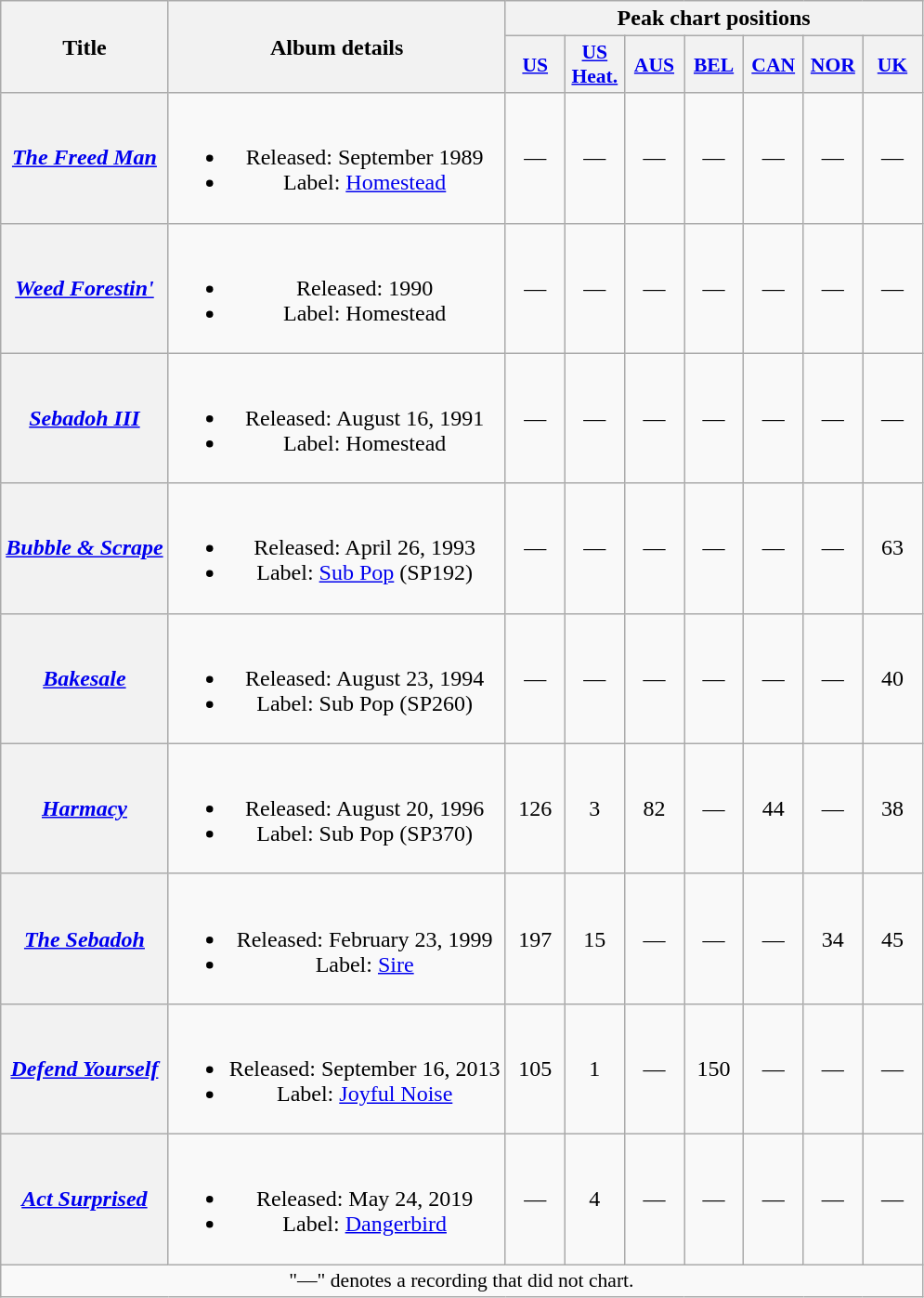<table class="wikitable plainrowheaders" style="text-align:center;">
<tr>
<th rowspan="2" scope="col">Title</th>
<th rowspan="2" scope="col">Album details</th>
<th colspan="7" scope="col">Peak chart positions</th>
</tr>
<tr>
<th scope="col" style="width:2.5em;font-size:90%;"><a href='#'>US</a><br></th>
<th scope="col" style="width:2.5em;font-size:90%;"><a href='#'>US<br>Heat.</a><br></th>
<th scope="col" style="width:2.5em;font-size:90%;"><a href='#'>AUS</a><br></th>
<th scope="col" style="width:2.5em;font-size:90%;"><a href='#'>BEL</a><br></th>
<th scope="col" style="width:2.5em;font-size:90%;"><a href='#'>CAN</a><br></th>
<th scope="col" style="width:2.5em;font-size:90%;"><a href='#'>NOR</a><br></th>
<th scope="col" style="width:2.5em;font-size:90%;"><a href='#'>UK</a><br></th>
</tr>
<tr>
<th scope="row"><em><a href='#'>The Freed Man</a></em></th>
<td><br><ul><li>Released: September 1989</li><li>Label: <a href='#'>Homestead</a></li></ul></td>
<td>—</td>
<td>—</td>
<td>—</td>
<td>—</td>
<td>—</td>
<td>—</td>
<td>—</td>
</tr>
<tr>
<th scope="row"><em><a href='#'>Weed Forestin'</a></em></th>
<td><br><ul><li>Released: 1990</li><li>Label: Homestead</li></ul></td>
<td>—</td>
<td>—</td>
<td>—</td>
<td>—</td>
<td>—</td>
<td>—</td>
<td>—</td>
</tr>
<tr>
<th scope="row"><em><a href='#'>Sebadoh III</a></em></th>
<td><br><ul><li>Released: August 16, 1991</li><li>Label: Homestead</li></ul></td>
<td>—</td>
<td>—</td>
<td>—</td>
<td>—</td>
<td>—</td>
<td>—</td>
<td>—</td>
</tr>
<tr>
<th scope="row"><em><a href='#'>Bubble & Scrape</a></em></th>
<td><br><ul><li>Released: April 26, 1993</li><li>Label: <a href='#'>Sub Pop</a>  (SP192)</li></ul></td>
<td>—</td>
<td>—</td>
<td>—</td>
<td>—</td>
<td>—</td>
<td>—</td>
<td>63</td>
</tr>
<tr>
<th scope="row"><em><a href='#'>Bakesale</a></em></th>
<td><br><ul><li>Released: August 23, 1994</li><li>Label: Sub Pop (SP260)</li></ul></td>
<td>—</td>
<td>—</td>
<td>—</td>
<td>—</td>
<td>—</td>
<td>—</td>
<td>40</td>
</tr>
<tr>
<th scope="row"><em><a href='#'>Harmacy</a></em></th>
<td><br><ul><li>Released: August 20, 1996</li><li>Label: Sub Pop (SP370)</li></ul></td>
<td>126</td>
<td>3</td>
<td>82</td>
<td>—</td>
<td>44</td>
<td>—</td>
<td>38</td>
</tr>
<tr>
<th scope="row"><em><a href='#'>The Sebadoh</a></em></th>
<td><br><ul><li>Released: February 23, 1999</li><li>Label: <a href='#'>Sire</a></li></ul></td>
<td>197</td>
<td>15</td>
<td>—</td>
<td>—</td>
<td>—</td>
<td>34</td>
<td>45</td>
</tr>
<tr>
<th scope="row"><em><a href='#'>Defend Yourself</a></em></th>
<td><br><ul><li>Released: September 16, 2013</li><li>Label: <a href='#'>Joyful Noise</a></li></ul></td>
<td>105</td>
<td>1</td>
<td>—</td>
<td>150</td>
<td>—</td>
<td>—</td>
<td>—</td>
</tr>
<tr>
<th scope="row"><em><a href='#'>Act Surprised</a></em></th>
<td><br><ul><li>Released: May 24, 2019</li><li>Label: <a href='#'>Dangerbird</a></li></ul></td>
<td>—</td>
<td>4</td>
<td>—</td>
<td>—</td>
<td>—</td>
<td>—</td>
<td>—</td>
</tr>
<tr>
<td colspan="9" style="font-size:90%">"—" denotes a recording that did not chart.</td>
</tr>
</table>
